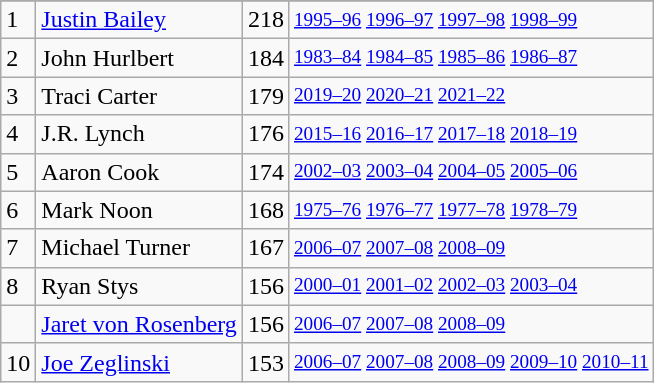<table class="wikitable">
<tr>
</tr>
<tr>
<td>1</td>
<td><a href='#'>Justin Bailey</a></td>
<td>218</td>
<td style="font-size:80%;"><a href='#'>1995–96</a> <a href='#'>1996–97</a> <a href='#'>1997–98</a> <a href='#'>1998–99</a></td>
</tr>
<tr>
<td>2</td>
<td>John Hurlbert</td>
<td>184</td>
<td style="font-size:80%;"><a href='#'>1983–84</a> <a href='#'>1984–85</a> <a href='#'>1985–86</a> <a href='#'>1986–87</a></td>
</tr>
<tr>
<td>3</td>
<td>Traci Carter</td>
<td>179</td>
<td style="font-size:80%;"><a href='#'>2019–20</a> <a href='#'>2020–21</a> <a href='#'>2021–22</a></td>
</tr>
<tr>
<td>4</td>
<td>J.R. Lynch</td>
<td>176</td>
<td style="font-size:80%;"><a href='#'>2015–16</a> <a href='#'>2016–17</a> <a href='#'>2017–18</a> <a href='#'>2018–19</a></td>
</tr>
<tr>
<td>5</td>
<td>Aaron Cook</td>
<td>174</td>
<td style="font-size:80%;"><a href='#'>2002–03</a> <a href='#'>2003–04</a> <a href='#'>2004–05</a> <a href='#'>2005–06</a></td>
</tr>
<tr>
<td>6</td>
<td>Mark Noon</td>
<td>168</td>
<td style="font-size:80%;"><a href='#'>1975–76</a> <a href='#'>1976–77</a> <a href='#'>1977–78</a> <a href='#'>1978–79</a></td>
</tr>
<tr>
<td>7</td>
<td>Michael Turner</td>
<td>167</td>
<td style="font-size:80%;"><a href='#'>2006–07</a> <a href='#'>2007–08</a> <a href='#'>2008–09</a></td>
</tr>
<tr>
<td>8</td>
<td>Ryan Stys</td>
<td>156</td>
<td style="font-size:80%;"><a href='#'>2000–01</a> <a href='#'>2001–02</a> <a href='#'>2002–03</a> <a href='#'>2003–04</a></td>
</tr>
<tr>
<td></td>
<td><a href='#'>Jaret von Rosenberg</a></td>
<td>156</td>
<td style="font-size:80%;"><a href='#'>2006–07</a> <a href='#'>2007–08</a> <a href='#'>2008–09</a></td>
</tr>
<tr>
<td>10</td>
<td><a href='#'>Joe Zeglinski</a></td>
<td>153</td>
<td style="font-size:80%;"><a href='#'>2006–07</a> <a href='#'>2007–08</a> <a href='#'>2008–09</a> <a href='#'>2009–10</a> <a href='#'>2010–11</a></td>
</tr>
</table>
